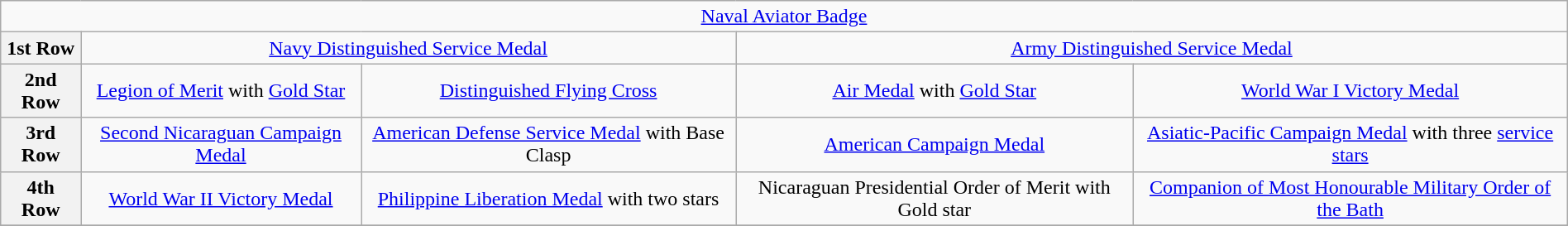<table class="wikitable" style="margin:1em auto; text-align:center;">
<tr>
<td colspan="14"><a href='#'>Naval Aviator Badge</a></td>
</tr>
<tr>
<th>1st Row</th>
<td colspan="6"><a href='#'>Navy Distinguished Service Medal</a></td>
<td colspan="5"><a href='#'>Army Distinguished Service Medal</a></td>
</tr>
<tr>
<th>2nd Row</th>
<td colspan="3"><a href='#'>Legion of Merit</a> with <a href='#'>Gold Star</a></td>
<td colspan="3"><a href='#'>Distinguished Flying Cross</a></td>
<td colspan="3"><a href='#'>Air Medal</a> with <a href='#'>Gold Star</a></td>
<td colspan="3"><a href='#'>World War I Victory Medal</a></td>
</tr>
<tr>
<th>3rd Row</th>
<td colspan="3"><a href='#'>Second Nicaraguan Campaign Medal</a></td>
<td colspan="3"><a href='#'>American Defense Service Medal</a> with Base Clasp</td>
<td colspan="3"><a href='#'>American Campaign Medal</a></td>
<td colspan="3"><a href='#'>Asiatic-Pacific Campaign Medal</a> with three <a href='#'>service stars</a></td>
</tr>
<tr>
<th>4th Row</th>
<td colspan="3"><a href='#'>World War II Victory Medal</a></td>
<td colspan="3"><a href='#'>Philippine Liberation Medal</a> with two stars</td>
<td colspan="3">Nicaraguan Presidential Order of Merit with Gold star</td>
<td colspan="3"><a href='#'>Companion of Most Honourable Military Order of the Bath</a></td>
</tr>
<tr>
</tr>
</table>
